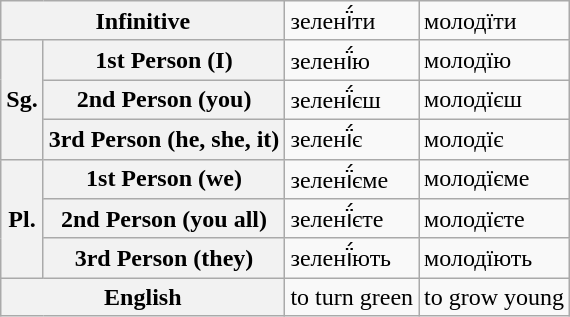<table class=wikitable>
<tr>
<th colspan="2">Infinitive</th>
<td>зеленї́ти</td>
<td>молодїти</td>
</tr>
<tr>
<th rowspan="3">Sg.</th>
<th>1st Person (I)</th>
<td>зеленї́ю</td>
<td>молодїю</td>
</tr>
<tr>
<th>2nd Person (you)</th>
<td>зеленї́єш</td>
<td>молодїєш</td>
</tr>
<tr>
<th>3rd Person (he, she, it)</th>
<td>зеленї́є</td>
<td>молодїє</td>
</tr>
<tr>
<th rowspan="3">Pl.</th>
<th>1st Person (we)</th>
<td>зеленї́єме</td>
<td>молодїєме</td>
</tr>
<tr>
<th>2nd Person (you all)</th>
<td>зеленї́єте</td>
<td>молодїєте</td>
</tr>
<tr>
<th>3rd Person (they)</th>
<td>зеленї́ють</td>
<td>молодїють</td>
</tr>
<tr>
<th colspan="2">English</th>
<td>to turn green</td>
<td>to grow young</td>
</tr>
</table>
